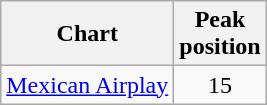<table class="wikitable" style="text-align:center;">
<tr>
<th>Chart</th>
<th>Peak<br>position</th>
</tr>
<tr>
<td align="left"><a href='#'>Mexican Airplay</a></td>
<td>15</td>
</tr>
</table>
